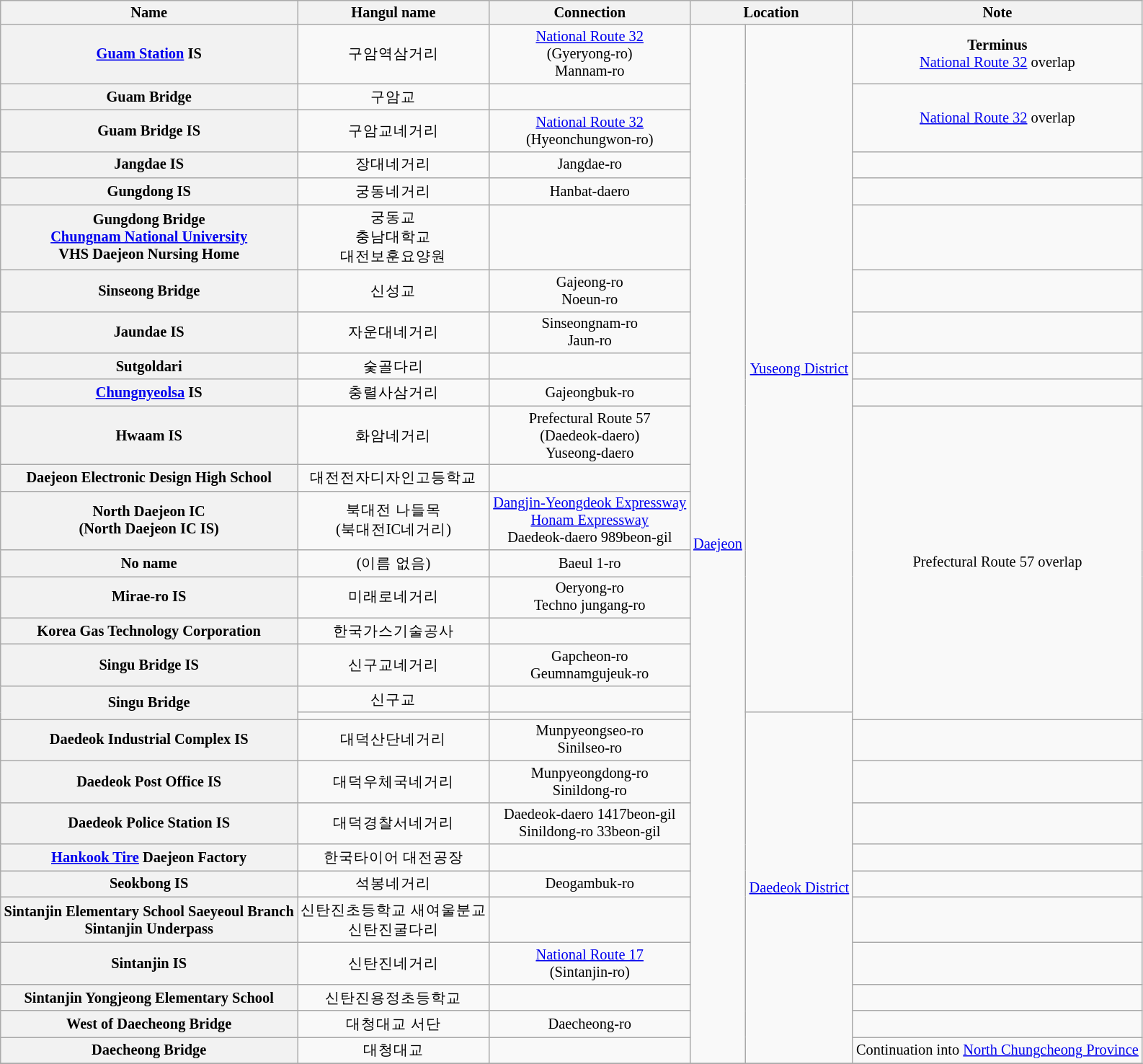<table class="wikitable" style="font-size: 85%; text-align: center;">
<tr>
<th>Name </th>
<th>Hangul name</th>
<th>Connection</th>
<th colspan="2">Location</th>
<th>Note</th>
</tr>
<tr>
<th><a href='#'>Guam Station</a> IS</th>
<td>구암역삼거리</td>
<td><a href='#'>National Route 32</a><br>(Gyeryong-ro)<br>Mannam-ro</td>
<td rowspan=29><a href='#'>Daejeon</a></td>
<td rowspan=18><a href='#'>Yuseong District</a></td>
<td><strong>Terminus</strong><br><a href='#'>National Route 32</a> overlap</td>
</tr>
<tr>
<th>Guam Bridge</th>
<td>구암교</td>
<td></td>
<td rowspan=2><a href='#'>National Route 32</a> overlap</td>
</tr>
<tr>
<th>Guam Bridge IS</th>
<td>구암교네거리</td>
<td><a href='#'>National Route 32</a><br>(Hyeonchungwon-ro)</td>
</tr>
<tr>
<th>Jangdae IS</th>
<td>장대네거리</td>
<td>Jangdae-ro</td>
<td></td>
</tr>
<tr>
<th>Gungdong IS</th>
<td>궁동네거리</td>
<td>Hanbat-daero</td>
<td></td>
</tr>
<tr>
<th>Gungdong Bridge<br><a href='#'>Chungnam National University</a><br>VHS Daejeon Nursing Home</th>
<td>궁동교<br>충남대학교<br>대전보훈요양원</td>
<td></td>
<td></td>
</tr>
<tr>
<th>Sinseong Bridge</th>
<td>신성교</td>
<td>Gajeong-ro<br>Noeun-ro</td>
<td></td>
</tr>
<tr>
<th>Jaundae IS</th>
<td>자운대네거리</td>
<td>Sinseongnam-ro<br>Jaun-ro</td>
<td></td>
</tr>
<tr>
<th>Sutgoldari</th>
<td>숯골다리</td>
<td></td>
<td></td>
</tr>
<tr>
<th><a href='#'>Chungnyeolsa</a> IS</th>
<td>충렬사삼거리</td>
<td>Gajeongbuk-ro</td>
<td></td>
</tr>
<tr>
<th>Hwaam IS</th>
<td>화암네거리</td>
<td>Prefectural Route 57 <br>(Daedeok-daero)<br>Yuseong-daero</td>
<td rowspan=9>Prefectural Route 57 overlap</td>
</tr>
<tr>
<th>Daejeon Electronic Design High School</th>
<td>대전전자디자인고등학교</td>
<td></td>
</tr>
<tr>
<th>North Daejeon IC<br>(North Daejeon IC IS)</th>
<td>북대전 나들목<br>(북대전IC네거리)</td>
<td><a href='#'>Dangjin-Yeongdeok Expressway</a><br><a href='#'>Honam Expressway</a><br>Daedeok-daero 989beon-gil</td>
</tr>
<tr>
<th>No name</th>
<td>(이름 없음)</td>
<td>Baeul 1-ro</td>
</tr>
<tr>
<th>Mirae-ro IS</th>
<td>미래로네거리</td>
<td>Oeryong-ro<br>Techno jungang-ro</td>
</tr>
<tr>
<th>Korea Gas Technology Corporation</th>
<td>한국가스기술공사</td>
<td></td>
</tr>
<tr>
<th>Singu Bridge IS</th>
<td>신구교네거리</td>
<td>Gapcheon-ro<br>Geumnamgujeuk-ro</td>
</tr>
<tr>
<th rowspan=2>Singu Bridge</th>
<td>신구교</td>
<td></td>
</tr>
<tr>
<td></td>
<td></td>
<td rowspan=11><a href='#'>Daedeok District</a></td>
</tr>
<tr>
<th>Daedeok Industrial Complex IS</th>
<td>대덕산단네거리</td>
<td>Munpyeongseo-ro<br>Sinilseo-ro</td>
<td></td>
</tr>
<tr>
<th>Daedeok Post Office IS</th>
<td>대덕우체국네거리</td>
<td>Munpyeongdong-ro<br>Sinildong-ro</td>
<td></td>
</tr>
<tr>
<th>Daedeok Police Station IS</th>
<td>대덕경찰서네거리</td>
<td>Daedeok-daero 1417beon-gil<br>Sinildong-ro 33beon-gil</td>
<td></td>
</tr>
<tr>
<th><a href='#'>Hankook Tire</a> Daejeon Factory</th>
<td>한국타이어 대전공장</td>
<td></td>
<td></td>
</tr>
<tr>
<th>Seokbong IS</th>
<td>석봉네거리</td>
<td>Deogambuk-ro</td>
<td></td>
</tr>
<tr>
<th>Sintanjin Elementary School Saeyeoul Branch<br>Sintanjin Underpass</th>
<td>신탄진초등학교 새여울분교<br>신탄진굴다리</td>
<td></td>
<td></td>
</tr>
<tr>
<th>Sintanjin IS</th>
<td>신탄진네거리</td>
<td><a href='#'>National Route 17</a><br>(Sintanjin-ro)</td>
<td></td>
</tr>
<tr>
<th>Sintanjin Yongjeong Elementary School</th>
<td>신탄진용정초등학교</td>
<td></td>
<td></td>
</tr>
<tr>
<th>West of Daecheong Bridge</th>
<td>대청대교 서단</td>
<td>Daecheong-ro</td>
<td></td>
</tr>
<tr>
<th>Daecheong Bridge</th>
<td>대청대교</td>
<td></td>
<td>Continuation into <a href='#'>North Chungcheong Province</a></td>
</tr>
<tr>
</tr>
</table>
